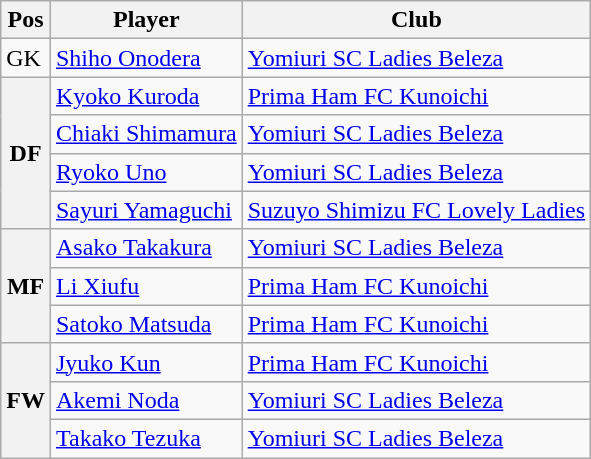<table class="wikitable">
<tr>
<th>Pos</th>
<th>Player</th>
<th>Club</th>
</tr>
<tr>
<td>GK</td>
<td> <a href='#'>Shiho Onodera</a></td>
<td><a href='#'>Yomiuri SC Ladies Beleza</a></td>
</tr>
<tr>
<th rowspan=4>DF</th>
<td> <a href='#'>Kyoko Kuroda</a></td>
<td><a href='#'>Prima Ham FC Kunoichi</a></td>
</tr>
<tr>
<td> <a href='#'>Chiaki Shimamura</a></td>
<td><a href='#'>Yomiuri SC Ladies Beleza</a></td>
</tr>
<tr>
<td> <a href='#'>Ryoko Uno</a></td>
<td><a href='#'>Yomiuri SC Ladies Beleza</a></td>
</tr>
<tr>
<td> <a href='#'>Sayuri Yamaguchi</a></td>
<td><a href='#'>Suzuyo Shimizu FC Lovely Ladies</a></td>
</tr>
<tr>
<th rowspan=3>MF</th>
<td> <a href='#'>Asako Takakura</a></td>
<td><a href='#'>Yomiuri SC Ladies Beleza</a></td>
</tr>
<tr>
<td> <a href='#'>Li Xiufu</a></td>
<td><a href='#'>Prima Ham FC Kunoichi</a></td>
</tr>
<tr>
<td> <a href='#'>Satoko Matsuda</a></td>
<td><a href='#'>Prima Ham FC Kunoichi</a></td>
</tr>
<tr>
<th rowspan=3>FW</th>
<td> <a href='#'>Jyuko Kun</a></td>
<td><a href='#'>Prima Ham FC Kunoichi</a></td>
</tr>
<tr>
<td> <a href='#'>Akemi Noda</a></td>
<td><a href='#'>Yomiuri SC Ladies Beleza</a></td>
</tr>
<tr>
<td> <a href='#'>Takako Tezuka</a></td>
<td><a href='#'>Yomiuri SC Ladies Beleza</a></td>
</tr>
</table>
